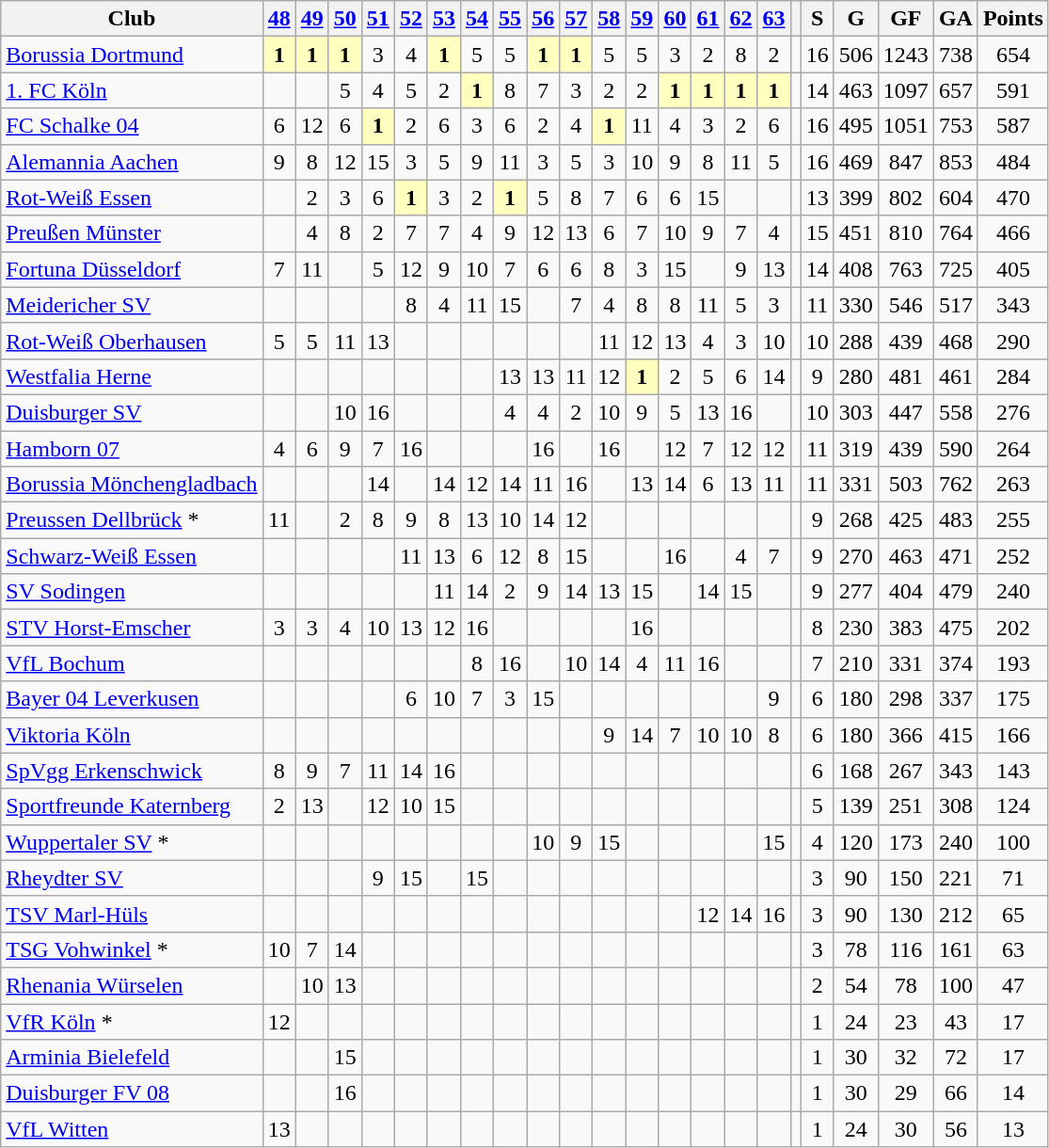<table class="wikitable">
<tr>
<th>Club</th>
<th><a href='#'>48</a></th>
<th><a href='#'>49</a></th>
<th><a href='#'>50</a></th>
<th><a href='#'>51</a></th>
<th><a href='#'>52</a></th>
<th><a href='#'>53</a></th>
<th><a href='#'>54</a></th>
<th><a href='#'>55</a></th>
<th><a href='#'>56</a></th>
<th><a href='#'>57</a></th>
<th><a href='#'>58</a></th>
<th><a href='#'>59</a></th>
<th><a href='#'>60</a></th>
<th><a href='#'>61</a></th>
<th><a href='#'>62</a></th>
<th><a href='#'>63</a></th>
<th></th>
<th>S</th>
<th>G</th>
<th>GF</th>
<th>GA</th>
<th>Points</th>
</tr>
<tr align="center">
<td align="left"><a href='#'>Borussia Dortmund</a></td>
<td bgcolor="#ffffbf"><strong>1</strong></td>
<td bgcolor="#ffffbf"><strong>1</strong></td>
<td bgcolor="#ffffbf"><strong>1</strong></td>
<td>3</td>
<td>4</td>
<td bgcolor="#ffffbf"><strong>1</strong></td>
<td>5</td>
<td>5</td>
<td bgcolor="#ffffbf"><strong>1</strong></td>
<td bgcolor="#ffffbf"><strong>1</strong></td>
<td>5</td>
<td>5</td>
<td>3</td>
<td>2</td>
<td>8</td>
<td>2</td>
<td></td>
<td>16</td>
<td>506</td>
<td>1243</td>
<td>738</td>
<td>654</td>
</tr>
<tr align="center">
<td align="left"><a href='#'>1. FC Köln</a></td>
<td></td>
<td></td>
<td>5</td>
<td>4</td>
<td>5</td>
<td>2</td>
<td bgcolor="#ffffbf"><strong>1</strong></td>
<td>8</td>
<td>7</td>
<td>3</td>
<td>2</td>
<td>2</td>
<td bgcolor="#ffffbf"><strong>1</strong></td>
<td bgcolor="#ffffbf"><strong>1</strong></td>
<td bgcolor="#ffffbf"><strong>1</strong></td>
<td bgcolor="#ffffbf"><strong>1</strong></td>
<td></td>
<td>14</td>
<td>463</td>
<td>1097</td>
<td>657</td>
<td>591</td>
</tr>
<tr align="center">
<td align="left"><a href='#'>FC Schalke 04</a></td>
<td>6</td>
<td>12</td>
<td>6</td>
<td bgcolor="#ffffbf"><strong>1</strong></td>
<td>2</td>
<td>6</td>
<td>3</td>
<td>6</td>
<td>2</td>
<td>4</td>
<td bgcolor="#ffffbf"><strong>1</strong></td>
<td>11</td>
<td>4</td>
<td>3</td>
<td>2</td>
<td>6</td>
<td></td>
<td>16</td>
<td>495</td>
<td>1051</td>
<td>753</td>
<td>587</td>
</tr>
<tr align="center">
<td align="left"><a href='#'>Alemannia Aachen</a></td>
<td>9</td>
<td>8</td>
<td>12</td>
<td>15</td>
<td>3</td>
<td>5</td>
<td>9</td>
<td>11</td>
<td>3</td>
<td>5</td>
<td>3</td>
<td>10</td>
<td>9</td>
<td>8</td>
<td>11</td>
<td>5</td>
<td></td>
<td>16</td>
<td>469</td>
<td>847</td>
<td>853</td>
<td>484</td>
</tr>
<tr align="center">
<td align="left"><a href='#'>Rot-Weiß Essen</a></td>
<td></td>
<td>2</td>
<td>3</td>
<td>6</td>
<td bgcolor="#ffffbf"><strong>1</strong></td>
<td>3</td>
<td>2</td>
<td bgcolor="#ffffbf"><strong>1</strong></td>
<td>5</td>
<td>8</td>
<td>7</td>
<td>6</td>
<td>6</td>
<td>15</td>
<td></td>
<td></td>
<td></td>
<td>13</td>
<td>399</td>
<td>802</td>
<td>604</td>
<td>470</td>
</tr>
<tr align="center">
<td align="left"><a href='#'>Preußen Münster</a></td>
<td></td>
<td>4</td>
<td>8</td>
<td>2</td>
<td>7</td>
<td>7</td>
<td>4</td>
<td>9</td>
<td>12</td>
<td>13</td>
<td>6</td>
<td>7</td>
<td>10</td>
<td>9</td>
<td>7</td>
<td>4</td>
<td></td>
<td>15</td>
<td>451</td>
<td>810</td>
<td>764</td>
<td>466</td>
</tr>
<tr align="center">
<td align="left"><a href='#'>Fortuna Düsseldorf</a></td>
<td>7</td>
<td>11</td>
<td></td>
<td>5</td>
<td>12</td>
<td>9</td>
<td>10</td>
<td>7</td>
<td>6</td>
<td>6</td>
<td>8</td>
<td>3</td>
<td>15</td>
<td></td>
<td>9</td>
<td>13</td>
<td></td>
<td>14</td>
<td>408</td>
<td>763</td>
<td>725</td>
<td>405</td>
</tr>
<tr align="center">
<td align="left"><a href='#'>Meidericher SV</a></td>
<td></td>
<td></td>
<td></td>
<td></td>
<td>8</td>
<td>4</td>
<td>11</td>
<td>15</td>
<td></td>
<td>7</td>
<td>4</td>
<td>8</td>
<td>8</td>
<td>11</td>
<td>5</td>
<td>3</td>
<td></td>
<td>11</td>
<td>330</td>
<td>546</td>
<td>517</td>
<td>343</td>
</tr>
<tr align="center">
<td align="left"><a href='#'>Rot-Weiß Oberhausen</a></td>
<td>5</td>
<td>5</td>
<td>11</td>
<td>13</td>
<td></td>
<td></td>
<td></td>
<td></td>
<td></td>
<td></td>
<td>11</td>
<td>12</td>
<td>13</td>
<td>4</td>
<td>3</td>
<td>10</td>
<td></td>
<td>10</td>
<td>288</td>
<td>439</td>
<td>468</td>
<td>290</td>
</tr>
<tr align="center">
<td align="left"><a href='#'>Westfalia Herne</a></td>
<td></td>
<td></td>
<td></td>
<td></td>
<td></td>
<td></td>
<td></td>
<td>13</td>
<td>13</td>
<td>11</td>
<td>12</td>
<td bgcolor="#ffffbf"><strong>1</strong></td>
<td>2</td>
<td>5</td>
<td>6</td>
<td>14</td>
<td></td>
<td>9</td>
<td>280</td>
<td>481</td>
<td>461</td>
<td>284</td>
</tr>
<tr align="center">
<td align="left"><a href='#'>Duisburger SV</a></td>
<td></td>
<td></td>
<td>10</td>
<td>16</td>
<td></td>
<td></td>
<td></td>
<td>4</td>
<td>4</td>
<td>2</td>
<td>10</td>
<td>9</td>
<td>5</td>
<td>13</td>
<td>16</td>
<td></td>
<td></td>
<td>10</td>
<td>303</td>
<td>447</td>
<td>558</td>
<td>276</td>
</tr>
<tr align="center">
<td align="left"><a href='#'>Hamborn 07</a></td>
<td>4</td>
<td>6</td>
<td>9</td>
<td>7</td>
<td>16</td>
<td></td>
<td></td>
<td></td>
<td>16</td>
<td></td>
<td>16</td>
<td></td>
<td>12</td>
<td>7</td>
<td>12</td>
<td>12</td>
<td></td>
<td>11</td>
<td>319</td>
<td>439</td>
<td>590</td>
<td>264</td>
</tr>
<tr align="center">
<td align="left"><a href='#'>Borussia Mönchengladbach</a></td>
<td></td>
<td></td>
<td></td>
<td>14</td>
<td></td>
<td>14</td>
<td>12</td>
<td>14</td>
<td>11</td>
<td>16</td>
<td></td>
<td>13</td>
<td>14</td>
<td>6</td>
<td>13</td>
<td>11</td>
<td></td>
<td>11</td>
<td>331</td>
<td>503</td>
<td>762</td>
<td>263</td>
</tr>
<tr align="center">
<td align="left"><a href='#'>Preussen Dellbrück</a> *</td>
<td>11</td>
<td></td>
<td>2</td>
<td>8</td>
<td>9</td>
<td>8</td>
<td>13</td>
<td>10</td>
<td>14</td>
<td>12</td>
<td></td>
<td></td>
<td></td>
<td></td>
<td></td>
<td></td>
<td></td>
<td>9</td>
<td>268</td>
<td>425</td>
<td>483</td>
<td>255</td>
</tr>
<tr align="center">
<td align="left"><a href='#'>Schwarz-Weiß Essen</a></td>
<td></td>
<td></td>
<td></td>
<td></td>
<td>11</td>
<td>13</td>
<td>6</td>
<td>12</td>
<td>8</td>
<td>15</td>
<td></td>
<td></td>
<td>16</td>
<td></td>
<td>4</td>
<td>7</td>
<td></td>
<td>9</td>
<td>270</td>
<td>463</td>
<td>471</td>
<td>252</td>
</tr>
<tr align="center">
<td align="left"><a href='#'>SV Sodingen</a></td>
<td></td>
<td></td>
<td></td>
<td></td>
<td></td>
<td>11</td>
<td>14</td>
<td>2</td>
<td>9</td>
<td>14</td>
<td>13</td>
<td>15</td>
<td></td>
<td>14</td>
<td>15</td>
<td></td>
<td></td>
<td>9</td>
<td>277</td>
<td>404</td>
<td>479</td>
<td>240</td>
</tr>
<tr align="center">
<td align="left"><a href='#'>STV Horst-Emscher</a></td>
<td>3</td>
<td>3</td>
<td>4</td>
<td>10</td>
<td>13</td>
<td>12</td>
<td>16</td>
<td></td>
<td></td>
<td></td>
<td></td>
<td>16</td>
<td></td>
<td></td>
<td></td>
<td></td>
<td></td>
<td>8</td>
<td>230</td>
<td>383</td>
<td>475</td>
<td>202</td>
</tr>
<tr align="center">
<td align="left"><a href='#'>VfL Bochum</a></td>
<td></td>
<td></td>
<td></td>
<td></td>
<td></td>
<td></td>
<td>8</td>
<td>16</td>
<td></td>
<td>10</td>
<td>14</td>
<td>4</td>
<td>11</td>
<td>16</td>
<td></td>
<td></td>
<td></td>
<td>7</td>
<td>210</td>
<td>331</td>
<td>374</td>
<td>193</td>
</tr>
<tr align="center">
<td align="left"><a href='#'>Bayer 04 Leverkusen</a></td>
<td></td>
<td></td>
<td></td>
<td></td>
<td>6</td>
<td>10</td>
<td>7</td>
<td>3</td>
<td>15</td>
<td></td>
<td></td>
<td></td>
<td></td>
<td></td>
<td></td>
<td>9</td>
<td></td>
<td>6</td>
<td>180</td>
<td>298</td>
<td>337</td>
<td>175</td>
</tr>
<tr align="center">
<td align="left"><a href='#'>Viktoria Köln</a></td>
<td></td>
<td></td>
<td></td>
<td></td>
<td></td>
<td></td>
<td></td>
<td></td>
<td></td>
<td></td>
<td>9</td>
<td>14</td>
<td>7</td>
<td>10</td>
<td>10</td>
<td>8</td>
<td></td>
<td>6</td>
<td>180</td>
<td>366</td>
<td>415</td>
<td>166</td>
</tr>
<tr align="center">
<td align="left"><a href='#'>SpVgg Erkenschwick</a></td>
<td>8</td>
<td>9</td>
<td>7</td>
<td>11</td>
<td>14</td>
<td>16</td>
<td></td>
<td></td>
<td></td>
<td></td>
<td></td>
<td></td>
<td></td>
<td></td>
<td></td>
<td></td>
<td></td>
<td>6</td>
<td>168</td>
<td>267</td>
<td>343</td>
<td>143</td>
</tr>
<tr align="center">
<td align="left"><a href='#'>Sportfreunde Katernberg</a></td>
<td>2</td>
<td>13</td>
<td></td>
<td>12</td>
<td>10</td>
<td>15</td>
<td></td>
<td></td>
<td></td>
<td></td>
<td></td>
<td></td>
<td></td>
<td></td>
<td></td>
<td></td>
<td></td>
<td>5</td>
<td>139</td>
<td>251</td>
<td>308</td>
<td>124</td>
</tr>
<tr align="center">
<td align="left"><a href='#'>Wuppertaler SV</a> *</td>
<td></td>
<td></td>
<td></td>
<td></td>
<td></td>
<td></td>
<td></td>
<td></td>
<td>10</td>
<td>9</td>
<td>15</td>
<td></td>
<td></td>
<td></td>
<td></td>
<td>15</td>
<td></td>
<td>4</td>
<td>120</td>
<td>173</td>
<td>240</td>
<td>100</td>
</tr>
<tr align="center">
<td align="left"><a href='#'>Rheydter SV</a></td>
<td></td>
<td></td>
<td></td>
<td>9</td>
<td>15</td>
<td></td>
<td>15</td>
<td></td>
<td></td>
<td></td>
<td></td>
<td></td>
<td></td>
<td></td>
<td></td>
<td></td>
<td></td>
<td>3</td>
<td>90</td>
<td>150</td>
<td>221</td>
<td>71</td>
</tr>
<tr align="center">
<td align="left"><a href='#'>TSV Marl-Hüls</a></td>
<td></td>
<td></td>
<td></td>
<td></td>
<td></td>
<td></td>
<td></td>
<td></td>
<td></td>
<td></td>
<td></td>
<td></td>
<td></td>
<td>12</td>
<td>14</td>
<td>16</td>
<td></td>
<td>3</td>
<td>90</td>
<td>130</td>
<td>212</td>
<td>65</td>
</tr>
<tr align="center">
<td align="left"><a href='#'>TSG Vohwinkel</a> *</td>
<td>10</td>
<td>7</td>
<td>14</td>
<td></td>
<td></td>
<td></td>
<td></td>
<td></td>
<td></td>
<td></td>
<td></td>
<td></td>
<td></td>
<td></td>
<td></td>
<td></td>
<td></td>
<td>3</td>
<td>78</td>
<td>116</td>
<td>161</td>
<td>63</td>
</tr>
<tr align="center">
<td align="left"><a href='#'>Rhenania Würselen</a></td>
<td></td>
<td>10</td>
<td>13</td>
<td></td>
<td></td>
<td></td>
<td></td>
<td></td>
<td></td>
<td></td>
<td></td>
<td></td>
<td></td>
<td></td>
<td></td>
<td></td>
<td></td>
<td>2</td>
<td>54</td>
<td>78</td>
<td>100</td>
<td>47</td>
</tr>
<tr align="center">
<td align="left"><a href='#'>VfR Köln</a> *</td>
<td>12</td>
<td></td>
<td></td>
<td></td>
<td></td>
<td></td>
<td></td>
<td></td>
<td></td>
<td></td>
<td></td>
<td></td>
<td></td>
<td></td>
<td></td>
<td></td>
<td></td>
<td>1</td>
<td>24</td>
<td>23</td>
<td>43</td>
<td>17</td>
</tr>
<tr align="center">
<td align="left"><a href='#'>Arminia Bielefeld</a></td>
<td></td>
<td></td>
<td>15</td>
<td></td>
<td></td>
<td></td>
<td></td>
<td></td>
<td></td>
<td></td>
<td></td>
<td></td>
<td></td>
<td></td>
<td></td>
<td></td>
<td></td>
<td>1</td>
<td>30</td>
<td>32</td>
<td>72</td>
<td>17</td>
</tr>
<tr align="center">
<td align="left"><a href='#'>Duisburger FV 08</a></td>
<td></td>
<td></td>
<td>16</td>
<td></td>
<td></td>
<td></td>
<td></td>
<td></td>
<td></td>
<td></td>
<td></td>
<td></td>
<td></td>
<td></td>
<td></td>
<td></td>
<td></td>
<td>1</td>
<td>30</td>
<td>29</td>
<td>66</td>
<td>14</td>
</tr>
<tr align="center">
<td align="left"><a href='#'>VfL Witten</a></td>
<td>13</td>
<td></td>
<td></td>
<td></td>
<td></td>
<td></td>
<td></td>
<td></td>
<td></td>
<td></td>
<td></td>
<td></td>
<td></td>
<td></td>
<td></td>
<td></td>
<td></td>
<td>1</td>
<td>24</td>
<td>30</td>
<td>56</td>
<td>13</td>
</tr>
</table>
